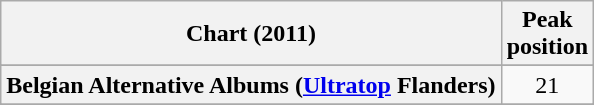<table class="wikitable plainrowheaders sortable">
<tr>
<th scope="col">Chart (2011)</th>
<th scope="col">Peak<br>position</th>
</tr>
<tr>
</tr>
<tr>
<th scope="row">Belgian Alternative Albums (<a href='#'>Ultratop</a> Flanders)</th>
<td align=center>21</td>
</tr>
<tr>
</tr>
<tr>
</tr>
<tr>
</tr>
<tr>
</tr>
<tr>
</tr>
<tr>
</tr>
<tr>
</tr>
</table>
